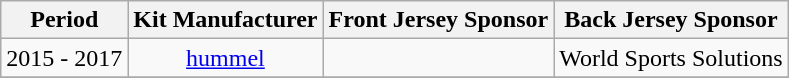<table class="wikitable" style="text-align: center">
<tr>
<th>Period</th>
<th>Kit Manufacturer</th>
<th>Front Jersey Sponsor</th>
<th>Back Jersey Sponsor</th>
</tr>
<tr>
<td>2015 - 2017</td>
<td> <a href='#'>hummel</a></td>
<td></td>
<td> World Sports Solutions</td>
</tr>
<tr>
</tr>
</table>
